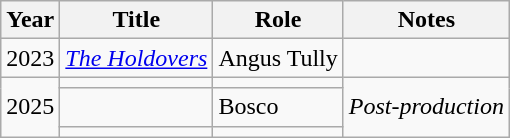<table class="wikitable sortable">
<tr>
<th scope="col" class="unsortable">Year</th>
<th scope="col" class="unsortable">Title</th>
<th scope="col" class="unsortable">Role</th>
<th scope="col" class="unsortable">Notes</th>
</tr>
<tr>
<td>2023</td>
<td><em><a href='#'>The Holdovers</a></em></td>
<td>Angus Tully</td>
<td></td>
</tr>
<tr>
<td rowspan="3">2025</td>
<td></td>
<td></td>
<td rowspan="3"><em>Post-production</em></td>
</tr>
<tr>
<td></td>
<td>Bosco</td>
</tr>
<tr>
<td></td>
<td></td>
</tr>
</table>
